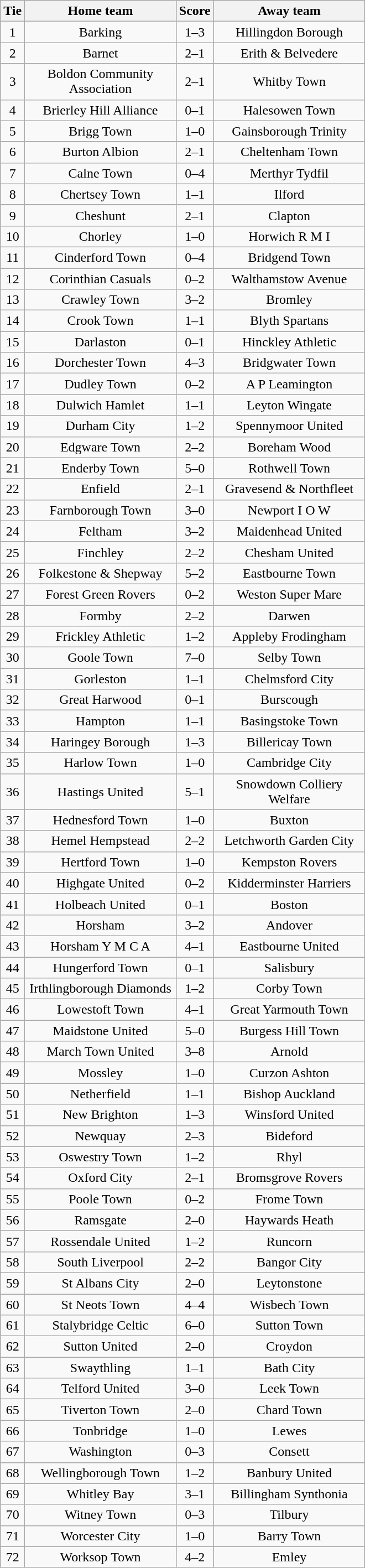<table class="wikitable" style="text-align:center;">
<tr>
<th width=20>Tie</th>
<th width=175>Home team</th>
<th width=20>Score</th>
<th width=175>Away team</th>
</tr>
<tr>
<td>1</td>
<td>Barking</td>
<td>1–3</td>
<td>Hillingdon Borough</td>
</tr>
<tr>
<td>2</td>
<td>Barnet</td>
<td>2–1</td>
<td>Erith & Belvedere</td>
</tr>
<tr>
<td>3</td>
<td>Boldon Community Association</td>
<td>2–1</td>
<td>Whitby Town</td>
</tr>
<tr>
<td>4</td>
<td>Brierley Hill Alliance</td>
<td>0–1</td>
<td>Halesowen Town</td>
</tr>
<tr>
<td>5</td>
<td>Brigg Town</td>
<td>1–0</td>
<td>Gainsborough Trinity</td>
</tr>
<tr>
<td>6</td>
<td>Burton Albion</td>
<td>2–1</td>
<td>Cheltenham Town</td>
</tr>
<tr>
<td>7</td>
<td>Calne Town</td>
<td>0–4</td>
<td>Merthyr Tydfil</td>
</tr>
<tr>
<td>8</td>
<td>Chertsey Town</td>
<td>1–1</td>
<td>Ilford</td>
</tr>
<tr>
<td>9</td>
<td>Cheshunt</td>
<td>2–1</td>
<td>Clapton</td>
</tr>
<tr>
<td>10</td>
<td>Chorley</td>
<td>1–0</td>
<td>Horwich R M I</td>
</tr>
<tr>
<td>11</td>
<td>Cinderford Town</td>
<td>0–4</td>
<td>Bridgend Town</td>
</tr>
<tr>
<td>12</td>
<td>Corinthian Casuals</td>
<td>0–2</td>
<td>Walthamstow Avenue</td>
</tr>
<tr>
<td>13</td>
<td>Crawley Town</td>
<td>3–2</td>
<td>Bromley</td>
</tr>
<tr>
<td>14</td>
<td>Crook Town</td>
<td>1–1</td>
<td>Blyth Spartans</td>
</tr>
<tr>
<td>15</td>
<td>Darlaston</td>
<td>0–1</td>
<td>Hinckley Athletic</td>
</tr>
<tr>
<td>16</td>
<td>Dorchester Town</td>
<td>4–3</td>
<td>Bridgwater Town</td>
</tr>
<tr>
<td>17</td>
<td>Dudley Town</td>
<td>0–2</td>
<td>A P Leamington</td>
</tr>
<tr>
<td>18</td>
<td>Dulwich Hamlet</td>
<td>1–1</td>
<td>Leyton Wingate</td>
</tr>
<tr>
<td>19</td>
<td>Durham City</td>
<td>1–2</td>
<td>Spennymoor United</td>
</tr>
<tr>
<td>20</td>
<td>Edgware Town</td>
<td>2–2</td>
<td>Boreham Wood</td>
</tr>
<tr>
<td>21</td>
<td>Enderby Town</td>
<td>5–0</td>
<td>Rothwell Town</td>
</tr>
<tr>
<td>22</td>
<td>Enfield</td>
<td>2–1</td>
<td>Gravesend & Northfleet</td>
</tr>
<tr>
<td>23</td>
<td>Farnborough Town</td>
<td>3–0</td>
<td>Newport I O W</td>
</tr>
<tr>
<td>24</td>
<td>Feltham</td>
<td>3–2</td>
<td>Maidenhead United</td>
</tr>
<tr>
<td>25</td>
<td>Finchley</td>
<td>2–2</td>
<td>Chesham United</td>
</tr>
<tr>
<td>26</td>
<td>Folkestone & Shepway</td>
<td>5–2</td>
<td>Eastbourne Town</td>
</tr>
<tr>
<td>27</td>
<td>Forest Green Rovers</td>
<td>0–2</td>
<td>Weston Super Mare</td>
</tr>
<tr>
<td>28</td>
<td>Formby</td>
<td>2–2</td>
<td>Darwen</td>
</tr>
<tr>
<td>29</td>
<td>Frickley Athletic</td>
<td>1–2</td>
<td>Appleby Frodingham</td>
</tr>
<tr>
<td>30</td>
<td>Goole Town</td>
<td>7–0</td>
<td>Selby Town</td>
</tr>
<tr>
<td>31</td>
<td>Gorleston</td>
<td>1–1</td>
<td>Chelmsford City</td>
</tr>
<tr>
<td>32</td>
<td>Great Harwood</td>
<td>0–1</td>
<td>Burscough</td>
</tr>
<tr>
<td>33</td>
<td>Hampton</td>
<td>1–1</td>
<td>Basingstoke Town</td>
</tr>
<tr>
<td>34</td>
<td>Haringey Borough</td>
<td>1–3</td>
<td>Billericay Town</td>
</tr>
<tr>
<td>35</td>
<td>Harlow Town</td>
<td>1–0</td>
<td>Cambridge City</td>
</tr>
<tr>
<td>36</td>
<td>Hastings United</td>
<td>5–1</td>
<td>Snowdown Colliery Welfare</td>
</tr>
<tr>
<td>37</td>
<td>Hednesford Town</td>
<td>1–0</td>
<td>Buxton</td>
</tr>
<tr>
<td>38</td>
<td>Hemel Hempstead</td>
<td>2–2</td>
<td>Letchworth Garden City</td>
</tr>
<tr>
<td>39</td>
<td>Hertford Town</td>
<td>1–0</td>
<td>Kempston Rovers</td>
</tr>
<tr>
<td>40</td>
<td>Highgate United</td>
<td>0–2</td>
<td>Kidderminster Harriers</td>
</tr>
<tr>
<td>41</td>
<td>Holbeach United</td>
<td>0–1</td>
<td>Boston</td>
</tr>
<tr>
<td>42</td>
<td>Horsham</td>
<td>3–2</td>
<td>Andover</td>
</tr>
<tr>
<td>43</td>
<td>Horsham Y M C A</td>
<td>4–1</td>
<td>Eastbourne United</td>
</tr>
<tr>
<td>44</td>
<td>Hungerford Town</td>
<td>0–1</td>
<td>Salisbury</td>
</tr>
<tr>
<td>45</td>
<td>Irthlingborough Diamonds</td>
<td>1–2</td>
<td>Corby Town</td>
</tr>
<tr>
<td>46</td>
<td>Lowestoft Town</td>
<td>4–1</td>
<td>Great Yarmouth Town</td>
</tr>
<tr>
<td>47</td>
<td>Maidstone United</td>
<td>5–0</td>
<td>Burgess Hill Town</td>
</tr>
<tr>
<td>48</td>
<td>March Town United</td>
<td>3–8</td>
<td>Arnold</td>
</tr>
<tr>
<td>49</td>
<td>Mossley</td>
<td>1–0</td>
<td>Curzon Ashton</td>
</tr>
<tr>
<td>50</td>
<td>Netherfield</td>
<td>1–1</td>
<td>Bishop Auckland</td>
</tr>
<tr>
<td>51</td>
<td>New Brighton</td>
<td>1–3</td>
<td>Winsford United</td>
</tr>
<tr>
<td>52</td>
<td>Newquay</td>
<td>2–3</td>
<td>Bideford</td>
</tr>
<tr>
<td>53</td>
<td>Oswestry Town</td>
<td>1–2</td>
<td>Rhyl</td>
</tr>
<tr>
<td>54</td>
<td>Oxford City</td>
<td>2–1</td>
<td>Bromsgrove Rovers</td>
</tr>
<tr>
<td>55</td>
<td>Poole Town</td>
<td>0–2</td>
<td>Frome Town</td>
</tr>
<tr>
<td>56</td>
<td>Ramsgate</td>
<td>2–0</td>
<td>Haywards Heath</td>
</tr>
<tr>
<td>57</td>
<td>Rossendale United</td>
<td>1–2</td>
<td>Runcorn</td>
</tr>
<tr>
<td>58</td>
<td>South Liverpool</td>
<td>2–2</td>
<td>Bangor City</td>
</tr>
<tr>
<td>59</td>
<td>St Albans City</td>
<td>2–0</td>
<td>Leytonstone</td>
</tr>
<tr>
<td>60</td>
<td>St Neots Town</td>
<td>4–4</td>
<td>Wisbech Town</td>
</tr>
<tr>
<td>61</td>
<td>Stalybridge Celtic</td>
<td>6–0</td>
<td>Sutton Town</td>
</tr>
<tr>
<td>62</td>
<td>Sutton United</td>
<td>2–0</td>
<td>Croydon</td>
</tr>
<tr>
<td>63</td>
<td>Swaythling</td>
<td>1–1</td>
<td>Bath City</td>
</tr>
<tr>
<td>64</td>
<td>Telford United</td>
<td>3–0</td>
<td>Leek Town</td>
</tr>
<tr>
<td>65</td>
<td>Tiverton Town</td>
<td>2–0</td>
<td>Chard Town</td>
</tr>
<tr>
<td>66</td>
<td>Tonbridge</td>
<td>1–0</td>
<td>Lewes</td>
</tr>
<tr>
<td>67</td>
<td>Washington</td>
<td>0–3</td>
<td>Consett</td>
</tr>
<tr>
<td>68</td>
<td>Wellingborough Town</td>
<td>1–2</td>
<td>Banbury United</td>
</tr>
<tr>
<td>69</td>
<td>Whitley Bay</td>
<td>3–1</td>
<td>Billingham Synthonia</td>
</tr>
<tr>
<td>70</td>
<td>Witney Town</td>
<td>0–3</td>
<td>Tilbury</td>
</tr>
<tr>
<td>71</td>
<td>Worcester City</td>
<td>1–0</td>
<td>Barry Town</td>
</tr>
<tr>
<td>72</td>
<td>Worksop Town</td>
<td>4–2</td>
<td>Emley</td>
</tr>
</table>
